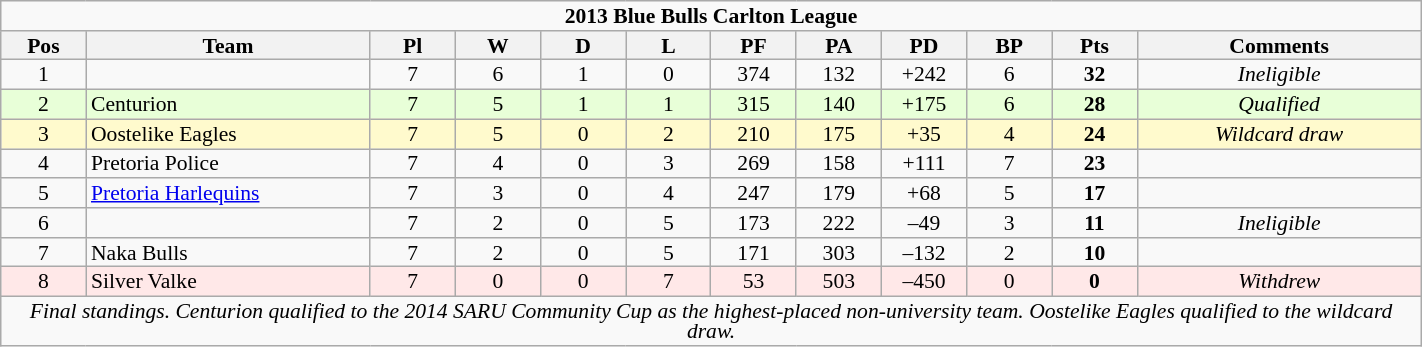<table class="wikitable"  style="text-align:center; line-height:90%; font-size:90%; width:75%;">
<tr>
<td colspan=12><strong>2013 Blue Bulls Carlton League</strong></td>
</tr>
<tr>
<th style="width:6%;">Pos</th>
<th style="width:20%;">Team</th>
<th style="width:6%;">Pl</th>
<th style="width:6%;">W</th>
<th style="width:6%;">D</th>
<th style="width:6%;">L</th>
<th style="width:6%;">PF</th>
<th style="width:6%;">PA</th>
<th style="width:6%;">PD</th>
<th style="width:6%;">BP</th>
<th style="width:6%;">Pts</th>
<th style="width:20%;">Comments<br></th>
</tr>
<tr>
<td>1</td>
<td style="text-align:left;"></td>
<td>7</td>
<td>6</td>
<td>1</td>
<td>0</td>
<td>374</td>
<td>132</td>
<td>+242</td>
<td>6</td>
<td><strong>32</strong></td>
<td><em>Ineligible</em></td>
</tr>
<tr bgcolor="#E8FFD8">
<td>2</td>
<td style="text-align:left;">Centurion</td>
<td>7</td>
<td>5</td>
<td>1</td>
<td>1</td>
<td>315</td>
<td>140</td>
<td>+175</td>
<td>6</td>
<td><strong>28</strong></td>
<td><em>Qualified</em></td>
</tr>
<tr bgcolor="#FFFACD">
<td>3</td>
<td style="text-align:left;">Oostelike Eagles</td>
<td>7</td>
<td>5</td>
<td>0</td>
<td>2</td>
<td>210</td>
<td>175</td>
<td>+35</td>
<td>4</td>
<td><strong>24</strong></td>
<td><em>Wildcard draw</em></td>
</tr>
<tr>
<td>4</td>
<td style="text-align:left;">Pretoria Police</td>
<td>7</td>
<td>4</td>
<td>0</td>
<td>3</td>
<td>269</td>
<td>158</td>
<td>+111</td>
<td>7</td>
<td><strong>23</strong></td>
<td></td>
</tr>
<tr>
<td>5</td>
<td style="text-align:left;"><a href='#'>Pretoria Harlequins</a></td>
<td>7</td>
<td>3</td>
<td>0</td>
<td>4</td>
<td>247</td>
<td>179</td>
<td>+68</td>
<td>5</td>
<td><strong>17</strong></td>
<td></td>
</tr>
<tr>
<td>6</td>
<td style="text-align:left;"></td>
<td>7</td>
<td>2</td>
<td>0</td>
<td>5</td>
<td>173</td>
<td>222</td>
<td>–49</td>
<td>3</td>
<td><strong>11</strong></td>
<td><em>Ineligible</em></td>
</tr>
<tr>
<td>7</td>
<td style="text-align:left;">Naka Bulls</td>
<td>7</td>
<td>2</td>
<td>0</td>
<td>5</td>
<td>171</td>
<td>303</td>
<td>–132</td>
<td>2</td>
<td><strong>10</strong></td>
<td></td>
</tr>
<tr bgcolor="#FFE8E8">
<td>8</td>
<td style="text-align:left;">Silver Valke</td>
<td>7</td>
<td>0</td>
<td>0</td>
<td>7</td>
<td>53</td>
<td>503</td>
<td>–450</td>
<td>0</td>
<td><strong>0</strong></td>
<td><em>Withdrew</em></td>
</tr>
<tr>
<td colspan=12><em>Final standings. Centurion qualified to the 2014 SARU Community Cup as the highest-placed non-university team. Oostelike Eagles qualified to the wildcard draw.</em></td>
</tr>
</table>
